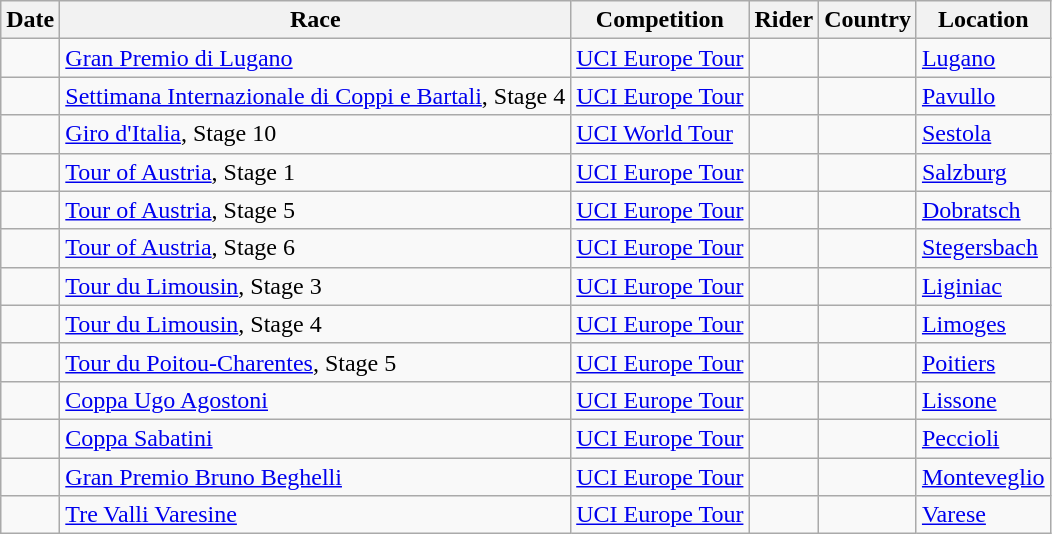<table class="wikitable sortable">
<tr>
<th>Date</th>
<th>Race</th>
<th>Competition</th>
<th>Rider</th>
<th>Country</th>
<th>Location</th>
</tr>
<tr>
<td></td>
<td><a href='#'>Gran Premio di Lugano</a></td>
<td><a href='#'>UCI Europe Tour</a></td>
<td></td>
<td></td>
<td><a href='#'>Lugano</a></td>
</tr>
<tr>
<td></td>
<td><a href='#'>Settimana Internazionale di Coppi e Bartali</a>, Stage 4</td>
<td><a href='#'>UCI Europe Tour</a></td>
<td></td>
<td></td>
<td><a href='#'>Pavullo</a></td>
</tr>
<tr>
<td></td>
<td><a href='#'>Giro d'Italia</a>, Stage 10</td>
<td><a href='#'>UCI World Tour</a></td>
<td></td>
<td></td>
<td><a href='#'>Sestola</a></td>
</tr>
<tr>
<td></td>
<td><a href='#'>Tour of Austria</a>, Stage 1</td>
<td><a href='#'>UCI Europe Tour</a></td>
<td></td>
<td></td>
<td><a href='#'>Salzburg</a></td>
</tr>
<tr>
<td></td>
<td><a href='#'>Tour of Austria</a>, Stage 5</td>
<td><a href='#'>UCI Europe Tour</a></td>
<td></td>
<td></td>
<td><a href='#'>Dobratsch</a></td>
</tr>
<tr>
<td></td>
<td><a href='#'>Tour of Austria</a>, Stage 6</td>
<td><a href='#'>UCI Europe Tour</a></td>
<td></td>
<td></td>
<td><a href='#'>Stegersbach</a></td>
</tr>
<tr>
<td></td>
<td><a href='#'>Tour du Limousin</a>, Stage 3</td>
<td><a href='#'>UCI Europe Tour</a></td>
<td></td>
<td></td>
<td><a href='#'>Liginiac</a></td>
</tr>
<tr>
<td></td>
<td><a href='#'>Tour du Limousin</a>, Stage 4</td>
<td><a href='#'>UCI Europe Tour</a></td>
<td></td>
<td></td>
<td><a href='#'>Limoges</a></td>
</tr>
<tr>
<td></td>
<td><a href='#'>Tour du Poitou-Charentes</a>, Stage 5</td>
<td><a href='#'>UCI Europe Tour</a></td>
<td></td>
<td></td>
<td><a href='#'>Poitiers</a></td>
</tr>
<tr>
<td></td>
<td><a href='#'>Coppa Ugo Agostoni</a></td>
<td><a href='#'>UCI Europe Tour</a></td>
<td></td>
<td></td>
<td><a href='#'>Lissone</a></td>
</tr>
<tr>
<td></td>
<td><a href='#'>Coppa Sabatini</a></td>
<td><a href='#'>UCI Europe Tour</a></td>
<td></td>
<td></td>
<td><a href='#'>Peccioli</a></td>
</tr>
<tr>
<td></td>
<td><a href='#'>Gran Premio Bruno Beghelli</a></td>
<td><a href='#'>UCI Europe Tour</a></td>
<td></td>
<td></td>
<td><a href='#'>Monteveglio</a></td>
</tr>
<tr>
<td></td>
<td><a href='#'>Tre Valli Varesine</a></td>
<td><a href='#'>UCI Europe Tour</a></td>
<td></td>
<td></td>
<td><a href='#'>Varese</a></td>
</tr>
</table>
